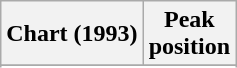<table class="wikitable sortable">
<tr>
<th align="left">Chart (1993)</th>
<th align="center">Peak<br>position</th>
</tr>
<tr>
</tr>
<tr>
</tr>
<tr>
</tr>
</table>
